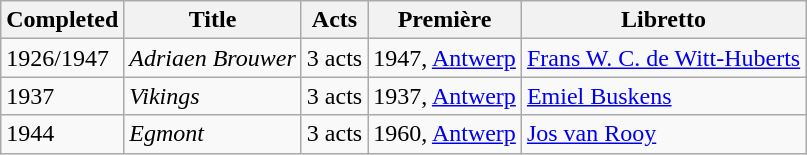<table class="wikitable">
<tr>
<th>Completed</th>
<th>Title</th>
<th>Acts</th>
<th>Première</th>
<th>Libretto</th>
</tr>
<tr>
<td>1926/1947</td>
<td><em>Adriaen Brouwer</em></td>
<td>3 acts</td>
<td>1947, <a href='#'>Antwerp</a></td>
<td><a href='#'>Frans W. C. de Witt-Huberts</a></td>
</tr>
<tr>
<td>1937</td>
<td><em>Vikings</em></td>
<td>3 acts</td>
<td>1937, <a href='#'>Antwerp</a></td>
<td><a href='#'>Emiel Buskens</a></td>
</tr>
<tr>
<td>1944</td>
<td><em>Egmont</em></td>
<td>3 acts</td>
<td>1960, <a href='#'>Antwerp</a></td>
<td><a href='#'>Jos van Rooy</a></td>
</tr>
</table>
